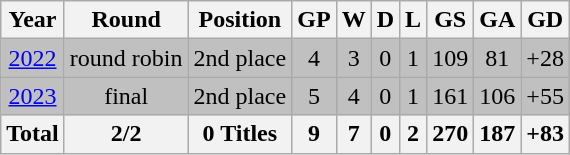<table class="wikitable" style="text-align: center;">
<tr>
<th>Year</th>
<th>Round</th>
<th>Position</th>
<th>GP</th>
<th>W</th>
<th>D</th>
<th>L</th>
<th>GS</th>
<th>GA</th>
<th>GD</th>
</tr>
<tr bgcolor=Silver>
<td><a href='#'>2022</a> </td>
<td>round robin</td>
<td>2nd place</td>
<td>4</td>
<td>3</td>
<td>0</td>
<td>1</td>
<td>109</td>
<td>81</td>
<td>+28</td>
</tr>
<tr bgcolor=Silver>
<td><a href='#'>2023</a> </td>
<td>final</td>
<td>2nd place</td>
<td>5</td>
<td>4</td>
<td>0</td>
<td>1</td>
<td>161</td>
<td>106</td>
<td>+55</td>
</tr>
<tr>
<th>Total</th>
<th>2/2</th>
<th>0 Titles</th>
<th>9</th>
<th>7</th>
<th>0</th>
<th>2</th>
<th>270</th>
<th>187</th>
<th>+83</th>
</tr>
</table>
